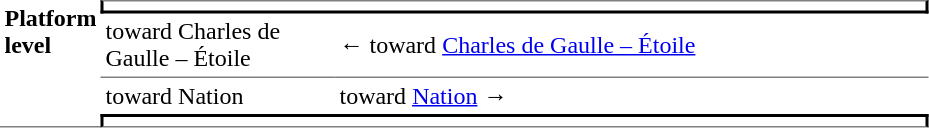<table border=0 cellspacing=0 cellpadding=3>
<tr>
<td style="border-bottom:solid 1px gray;" width=50 rowspan=10 valign=top><strong>Platform level</strong></td>
<td style="border-top:solid 1px gray;border-right:solid 2px black;border-left:solid 2px black;border-bottom:solid 2px black;text-align:center;" colspan=2></td>
</tr>
<tr>
<td style="border-bottom:solid 1px gray;" width=150>toward Charles de Gaulle – Étoile</td>
<td style="border-bottom:solid 1px gray;" width=390>←   toward <a href='#'>Charles de Gaulle – Étoile</a> </td>
</tr>
<tr>
<td>toward Nation</td>
<td>   toward <a href='#'>Nation</a>  →</td>
</tr>
<tr>
<td style="border-top:solid 2px black;border-right:solid 2px black;border-left:solid 2px black;border-bottom:solid 1px gray;text-align:center;" colspan=2></td>
</tr>
</table>
